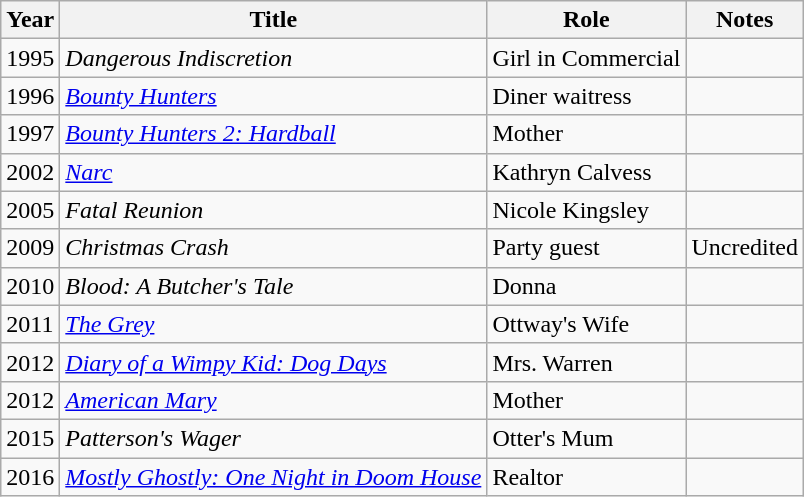<table class="wikitable sortable">
<tr>
<th>Year</th>
<th>Title</th>
<th>Role</th>
<th>Notes</th>
</tr>
<tr>
<td>1995</td>
<td><em>Dangerous Indiscretion</em></td>
<td>Girl in Commercial</td>
<td></td>
</tr>
<tr>
<td>1996</td>
<td><a href='#'><em>Bounty Hunters</em></a></td>
<td>Diner waitress</td>
<td></td>
</tr>
<tr>
<td>1997</td>
<td><em><a href='#'>Bounty Hunters 2: Hardball</a></em></td>
<td>Mother</td>
<td></td>
</tr>
<tr>
<td>2002</td>
<td><a href='#'><em>Narc</em></a></td>
<td>Kathryn Calvess</td>
<td></td>
</tr>
<tr>
<td>2005</td>
<td><em>Fatal Reunion</em></td>
<td>Nicole Kingsley</td>
<td></td>
</tr>
<tr>
<td>2009</td>
<td><em>Christmas Crash</em></td>
<td>Party guest</td>
<td>Uncredited</td>
</tr>
<tr>
<td>2010</td>
<td><em>Blood: A Butcher's Tale</em></td>
<td>Donna</td>
<td></td>
</tr>
<tr>
<td>2011</td>
<td data-sort-value="Grey, The"><a href='#'><em>The Grey</em></a></td>
<td>Ottway's Wife</td>
<td></td>
</tr>
<tr>
<td>2012</td>
<td><a href='#'><em>Diary of a Wimpy Kid: Dog Days</em></a></td>
<td>Mrs. Warren</td>
<td></td>
</tr>
<tr>
<td>2012</td>
<td><em><a href='#'>American Mary</a></em></td>
<td>Mother</td>
<td></td>
</tr>
<tr>
<td>2015</td>
<td><em>Patterson's Wager</em></td>
<td>Otter's Mum</td>
<td></td>
</tr>
<tr>
<td>2016</td>
<td><em><a href='#'>Mostly Ghostly: One Night in Doom House</a></em></td>
<td>Realtor</td>
<td></td>
</tr>
</table>
